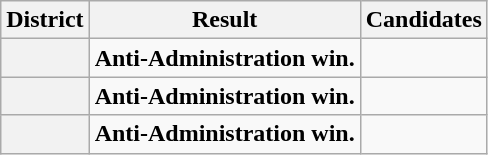<table class=wikitable>
<tr valign=bottom>
<th>District</th>
<th>Result</th>
<th>Candidates</th>
</tr>
<tr>
<th><br></th>
<td><strong>Anti-Administration win.</strong></td>
<td nowrap></td>
</tr>
<tr>
<th><br></th>
<td><strong>Anti-Administration win.</strong></td>
<td nowrap><br></td>
</tr>
<tr>
<th><br></th>
<td><strong>Anti-Administration win.</strong></td>
<td nowrap><br></td>
</tr>
</table>
